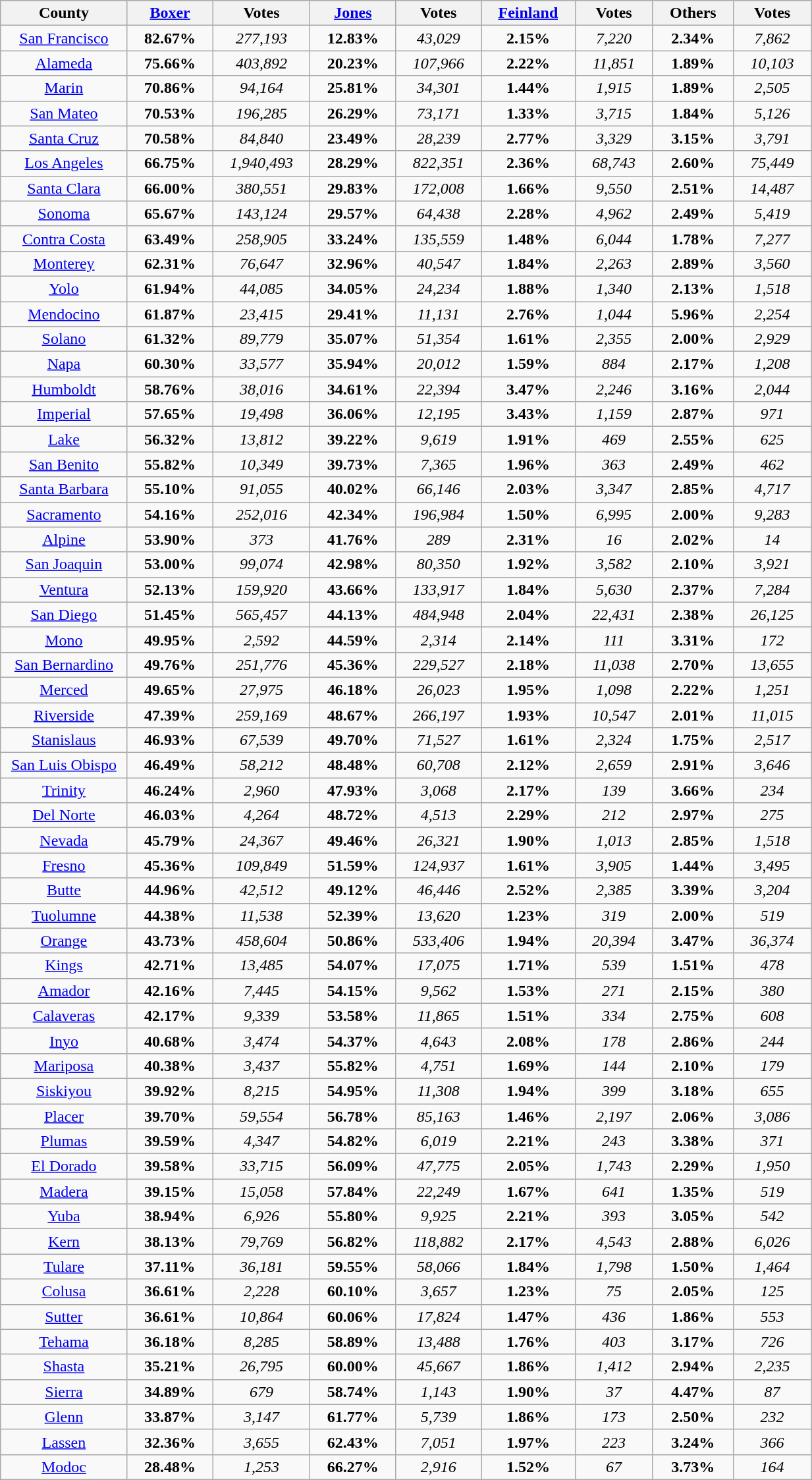<table width="65%" class="wikitable sortable">
<tr bgcolor=lightgrey>
<th width="10%">County</th>
<th width="6%"><a href='#'>Boxer</a></th>
<th width="6%">Votes</th>
<th width="6%"><a href='#'>Jones</a></th>
<th width="6%">Votes</th>
<th width="6%"><a href='#'>Feinland</a></th>
<th width="6%">Votes</th>
<th width="6%">Others</th>
<th width="6%">Votes</th>
</tr>
<tr>
<td align=center ><a href='#'>San Francisco</a></td>
<td align=center><strong>82.67%</strong></td>
<td align=center><em>277,193</em></td>
<td align=center><strong>12.83%</strong></td>
<td align=center><em>43,029</em></td>
<td align=center><strong>2.15%</strong></td>
<td align=center><em>7,220</em></td>
<td align=center><strong>2.34%</strong></td>
<td align=center><em>7,862</em></td>
</tr>
<tr>
<td align=center ><a href='#'>Alameda</a></td>
<td align=center><strong>75.66%</strong></td>
<td align=center><em>403,892</em></td>
<td align=center><strong>20.23%</strong></td>
<td align=center><em>107,966</em></td>
<td align=center><strong>2.22%</strong></td>
<td align=center><em>11,851</em></td>
<td align=center><strong>1.89%</strong></td>
<td align=center><em>10,103</em></td>
</tr>
<tr>
<td align=center ><a href='#'>Marin</a></td>
<td align=center><strong>70.86%</strong></td>
<td align=center><em>94,164</em></td>
<td align=center><strong>25.81%</strong></td>
<td align=center><em>34,301</em></td>
<td align=center><strong>1.44%</strong></td>
<td align=center><em>1,915</em></td>
<td align=center><strong>1.89%</strong></td>
<td align=center><em>2,505</em></td>
</tr>
<tr>
<td align=center ><a href='#'>San Mateo</a></td>
<td align=center><strong>70.53%</strong></td>
<td align=center><em>196,285</em></td>
<td align=center><strong>26.29%</strong></td>
<td align=center><em>73,171</em></td>
<td align=center><strong>1.33%</strong></td>
<td align=center><em>3,715</em></td>
<td align=center><strong>1.84%</strong></td>
<td align=center><em>5,126</em></td>
</tr>
<tr>
<td align=center ><a href='#'>Santa Cruz</a></td>
<td align=center><strong>70.58%</strong></td>
<td align=center><em>84,840</em></td>
<td align=center><strong>23.49%</strong></td>
<td align=center><em>28,239</em></td>
<td align=center><strong>2.77%</strong></td>
<td align=center><em>3,329</em></td>
<td align=center><strong>3.15%</strong></td>
<td align=center><em>3,791</em></td>
</tr>
<tr>
<td align=center ><a href='#'>Los Angeles</a></td>
<td align=center><strong>66.75%</strong></td>
<td align=center><em>1,940,493</em></td>
<td align=center><strong>28.29%</strong></td>
<td align=center><em>822,351</em></td>
<td align=center><strong>2.36%</strong></td>
<td align=center><em>68,743</em></td>
<td align=center><strong>2.60%</strong></td>
<td align=center><em>75,449</em></td>
</tr>
<tr>
<td align=center ><a href='#'>Santa Clara</a></td>
<td align=center><strong>66.00%</strong></td>
<td align=center><em>380,551</em></td>
<td align=center><strong>29.83%</strong></td>
<td align=center><em>172,008</em></td>
<td align=center><strong>1.66%</strong></td>
<td align=center><em>9,550</em></td>
<td align=center><strong>2.51%</strong></td>
<td align=center><em>14,487</em></td>
</tr>
<tr>
<td align=center ><a href='#'>Sonoma</a></td>
<td align=center><strong>65.67%</strong></td>
<td align=center><em>143,124</em></td>
<td align=center><strong>29.57%</strong></td>
<td align=center><em>64,438</em></td>
<td align=center><strong>2.28%</strong></td>
<td align=center><em>4,962</em></td>
<td align=center><strong>2.49%</strong></td>
<td align=center><em>5,419</em></td>
</tr>
<tr>
<td align=center ><a href='#'>Contra Costa</a></td>
<td align=center><strong>63.49%</strong></td>
<td align=center><em>258,905</em></td>
<td align=center><strong>33.24%</strong></td>
<td align=center><em>135,559</em></td>
<td align=center><strong>1.48%</strong></td>
<td align=center><em>6,044</em></td>
<td align=center><strong>1.78%</strong></td>
<td align=center><em>7,277</em></td>
</tr>
<tr>
<td align=center ><a href='#'>Monterey</a></td>
<td align=center><strong>62.31%</strong></td>
<td align=center><em>76,647</em></td>
<td align=center><strong>32.96%</strong></td>
<td align=center><em>40,547</em></td>
<td align=center><strong>1.84%</strong></td>
<td align=center><em>2,263</em></td>
<td align=center><strong>2.89%</strong></td>
<td align=center><em>3,560</em></td>
</tr>
<tr>
<td align=center ><a href='#'>Yolo</a></td>
<td align=center><strong>61.94%</strong></td>
<td align=center><em>44,085</em></td>
<td align=center><strong>34.05%</strong></td>
<td align=center><em>24,234</em></td>
<td align=center><strong>1.88%</strong></td>
<td align=center><em>1,340</em></td>
<td align=center><strong>2.13%</strong></td>
<td align=center><em>1,518</em></td>
</tr>
<tr>
<td align=center ><a href='#'>Mendocino</a></td>
<td align=center><strong>61.87%</strong></td>
<td align=center><em>23,415</em></td>
<td align=center><strong>29.41%</strong></td>
<td align=center><em>11,131</em></td>
<td align=center><strong>2.76%</strong></td>
<td align=center><em>1,044</em></td>
<td align=center><strong>5.96%</strong></td>
<td align=center><em>2,254</em></td>
</tr>
<tr>
<td align=center ><a href='#'>Solano</a></td>
<td align=center><strong>61.32%</strong></td>
<td align=center><em>89,779</em></td>
<td align=center><strong>35.07%</strong></td>
<td align=center><em>51,354</em></td>
<td align=center><strong>1.61%</strong></td>
<td align=center><em>2,355</em></td>
<td align=center><strong>2.00%</strong></td>
<td align=center><em>2,929</em></td>
</tr>
<tr>
<td align=center ><a href='#'>Napa</a></td>
<td align=center><strong>60.30%</strong></td>
<td align=center><em>33,577</em></td>
<td align=center><strong>35.94%</strong></td>
<td align=center><em>20,012</em></td>
<td align=center><strong>1.59%</strong></td>
<td align=center><em>884</em></td>
<td align=center><strong>2.17%</strong></td>
<td align=center><em>1,208</em></td>
</tr>
<tr>
<td align=center ><a href='#'>Humboldt</a></td>
<td align=center><strong>58.76%</strong></td>
<td align=center><em>38,016</em></td>
<td align=center><strong>34.61%</strong></td>
<td align=center><em>22,394</em></td>
<td align=center><strong>3.47%</strong></td>
<td align=center><em>2,246</em></td>
<td align=center><strong>3.16%</strong></td>
<td align=center><em>2,044</em></td>
</tr>
<tr>
<td align=center ><a href='#'>Imperial</a></td>
<td align=center><strong>57.65%</strong></td>
<td align=center><em>19,498</em></td>
<td align=center><strong>36.06%</strong></td>
<td align=center><em>12,195</em></td>
<td align=center><strong>3.43%</strong></td>
<td align=center><em>1,159</em></td>
<td align=center><strong>2.87%</strong></td>
<td align=center><em>971</em></td>
</tr>
<tr>
<td align=center ><a href='#'>Lake</a></td>
<td align=center><strong>56.32%</strong></td>
<td align=center><em>13,812</em></td>
<td align=center><strong>39.22%</strong></td>
<td align=center><em>9,619</em></td>
<td align=center><strong>1.91%</strong></td>
<td align=center><em>469</em></td>
<td align=center><strong>2.55%</strong></td>
<td align=center><em>625</em></td>
</tr>
<tr>
<td align=center ><a href='#'>San Benito</a></td>
<td align=center><strong>55.82%</strong></td>
<td align=center><em>10,349</em></td>
<td align=center><strong>39.73%</strong></td>
<td align=center><em>7,365</em></td>
<td align=center><strong>1.96%</strong></td>
<td align=center><em>363</em></td>
<td align=center><strong>2.49%</strong></td>
<td align=center><em>462</em></td>
</tr>
<tr>
<td align=center ><a href='#'>Santa Barbara</a></td>
<td align=center><strong>55.10%</strong></td>
<td align=center><em>91,055</em></td>
<td align=center><strong>40.02%</strong></td>
<td align=center><em>66,146</em></td>
<td align=center><strong>2.03%</strong></td>
<td align=center><em>3,347</em></td>
<td align=center><strong>2.85%</strong></td>
<td align=center><em>4,717</em></td>
</tr>
<tr>
<td align=center ><a href='#'>Sacramento</a></td>
<td align=center><strong>54.16%</strong></td>
<td align=center><em>252,016</em></td>
<td align=center><strong>42.34%</strong></td>
<td align=center><em>196,984</em></td>
<td align=center><strong>1.50%</strong></td>
<td align=center><em>6,995</em></td>
<td align=center><strong>2.00%</strong></td>
<td align=center><em>9,283</em></td>
</tr>
<tr>
<td align=center ><a href='#'>Alpine</a></td>
<td align=center><strong>53.90%</strong></td>
<td align=center><em>373</em></td>
<td align=center><strong>41.76%</strong></td>
<td align=center><em>289</em></td>
<td align=center><strong>2.31%</strong></td>
<td align=center><em>16</em></td>
<td align=center><strong>2.02%</strong></td>
<td align=center><em>14</em></td>
</tr>
<tr>
<td align=center ><a href='#'>San Joaquin</a></td>
<td align=center><strong>53.00%</strong></td>
<td align=center><em>99,074</em></td>
<td align=center><strong>42.98%</strong></td>
<td align=center><em>80,350</em></td>
<td align=center><strong>1.92%</strong></td>
<td align=center><em>3,582</em></td>
<td align=center><strong>2.10%</strong></td>
<td align=center><em>3,921</em></td>
</tr>
<tr>
<td align=center ><a href='#'>Ventura</a></td>
<td align=center><strong>52.13%</strong></td>
<td align=center><em>159,920</em></td>
<td align=center><strong>43.66%</strong></td>
<td align=center><em>133,917</em></td>
<td align=center><strong>1.84%</strong></td>
<td align=center><em>5,630</em></td>
<td align=center><strong>2.37%</strong></td>
<td align=center><em>7,284</em></td>
</tr>
<tr>
<td align=center ><a href='#'>San Diego</a></td>
<td align=center><strong>51.45%</strong></td>
<td align=center><em>565,457</em></td>
<td align=center><strong>44.13%</strong></td>
<td align=center><em>484,948</em></td>
<td align=center><strong>2.04%</strong></td>
<td align=center><em>22,431</em></td>
<td align=center><strong>2.38%</strong></td>
<td align=center><em>26,125</em></td>
</tr>
<tr>
<td align=center ><a href='#'>Mono</a></td>
<td align=center><strong>49.95%</strong></td>
<td align=center><em>2,592</em></td>
<td align=center><strong>44.59%</strong></td>
<td align=center><em>2,314</em></td>
<td align=center><strong>2.14%</strong></td>
<td align=center><em>111</em></td>
<td align=center><strong>3.31%</strong></td>
<td align=center><em>172</em></td>
</tr>
<tr>
<td align=center ><a href='#'>San Bernardino</a></td>
<td align=center><strong>49.76%</strong></td>
<td align=center><em>251,776</em></td>
<td align=center><strong>45.36%</strong></td>
<td align=center><em>229,527</em></td>
<td align=center><strong>2.18%</strong></td>
<td align=center><em>11,038</em></td>
<td align=center><strong>2.70%</strong></td>
<td align=center><em>13,655</em></td>
</tr>
<tr>
<td align=center ><a href='#'>Merced</a></td>
<td align=center><strong>49.65%</strong></td>
<td align=center><em>27,975</em></td>
<td align=center><strong>46.18%</strong></td>
<td align=center><em>26,023</em></td>
<td align=center><strong>1.95%</strong></td>
<td align=center><em>1,098</em></td>
<td align=center><strong>2.22%</strong></td>
<td align=center><em>1,251</em></td>
</tr>
<tr>
<td align=center ><a href='#'>Riverside</a></td>
<td align=center><strong>47.39%</strong></td>
<td align=center><em>259,169</em></td>
<td align=center><strong>48.67%</strong></td>
<td align=center><em>266,197</em></td>
<td align=center><strong>1.93%</strong></td>
<td align=center><em>10,547</em></td>
<td align=center><strong>2.01%</strong></td>
<td align=center><em>11,015</em></td>
</tr>
<tr>
<td align=center ><a href='#'>Stanislaus</a></td>
<td align=center><strong>46.93%</strong></td>
<td align=center><em>67,539</em></td>
<td align=center><strong>49.70%</strong></td>
<td align=center><em>71,527</em></td>
<td align=center><strong>1.61%</strong></td>
<td align=center><em>2,324</em></td>
<td align=center><strong>1.75%</strong></td>
<td align=center><em>2,517</em></td>
</tr>
<tr>
<td align=center ><a href='#'>San Luis Obispo</a></td>
<td align=center><strong>46.49%</strong></td>
<td align=center><em>58,212</em></td>
<td align=center><strong>48.48%</strong></td>
<td align=center><em>60,708</em></td>
<td align=center><strong>2.12%</strong></td>
<td align=center><em>2,659</em></td>
<td align=center><strong>2.91%</strong></td>
<td align=center><em>3,646</em></td>
</tr>
<tr>
<td align=center ><a href='#'>Trinity</a></td>
<td align=center><strong>46.24%</strong></td>
<td align=center><em>2,960</em></td>
<td align=center><strong>47.93%</strong></td>
<td align=center><em>3,068</em></td>
<td align=center><strong>2.17%</strong></td>
<td align=center><em>139</em></td>
<td align=center><strong>3.66%</strong></td>
<td align=center><em>234</em></td>
</tr>
<tr>
<td align=center ><a href='#'>Del Norte</a></td>
<td align=center><strong>46.03%</strong></td>
<td align=center><em>4,264</em></td>
<td align=center><strong>48.72%</strong></td>
<td align=center><em>4,513</em></td>
<td align=center><strong>2.29%</strong></td>
<td align=center><em>212</em></td>
<td align=center><strong>2.97%</strong></td>
<td align=center><em>275</em></td>
</tr>
<tr>
<td align=center ><a href='#'>Nevada</a></td>
<td align=center><strong>45.79%</strong></td>
<td align=center><em>24,367</em></td>
<td align=center><strong>49.46%</strong></td>
<td align=center><em>26,321</em></td>
<td align=center><strong>1.90%</strong></td>
<td align=center><em>1,013</em></td>
<td align=center><strong>2.85%</strong></td>
<td align=center><em>1,518</em></td>
</tr>
<tr>
<td align=center ><a href='#'>Fresno</a></td>
<td align=center><strong>45.36%</strong></td>
<td align=center><em>109,849</em></td>
<td align=center><strong>51.59%</strong></td>
<td align=center><em>124,937</em></td>
<td align=center><strong>1.61%</strong></td>
<td align=center><em>3,905</em></td>
<td align=center><strong>1.44%</strong></td>
<td align=center><em>3,495</em></td>
</tr>
<tr>
<td align=center ><a href='#'>Butte</a></td>
<td align=center><strong>44.96%</strong></td>
<td align=center><em>42,512</em></td>
<td align=center><strong>49.12%</strong></td>
<td align=center><em>46,446</em></td>
<td align=center><strong>2.52%</strong></td>
<td align=center><em>2,385</em></td>
<td align=center><strong>3.39%</strong></td>
<td align=center><em>3,204</em></td>
</tr>
<tr>
<td align=center ><a href='#'>Tuolumne</a></td>
<td align=center><strong>44.38%</strong></td>
<td align=center><em>11,538</em></td>
<td align=center><strong>52.39%</strong></td>
<td align=center><em>13,620</em></td>
<td align=center><strong>1.23%</strong></td>
<td align=center><em>319</em></td>
<td align=center><strong>2.00%</strong></td>
<td align=center><em>519</em></td>
</tr>
<tr>
<td align=center ><a href='#'>Orange</a></td>
<td align=center><strong>43.73%</strong></td>
<td align=center><em>458,604</em></td>
<td align=center><strong>50.86%</strong></td>
<td align=center><em>533,406</em></td>
<td align=center><strong>1.94%</strong></td>
<td align=center><em>20,394</em></td>
<td align=center><strong>3.47%</strong></td>
<td align=center><em>36,374</em></td>
</tr>
<tr>
<td align=center ><a href='#'>Kings</a></td>
<td align=center><strong>42.71%</strong></td>
<td align=center><em>13,485</em></td>
<td align=center><strong>54.07%</strong></td>
<td align=center><em>17,075</em></td>
<td align=center><strong>1.71%</strong></td>
<td align=center><em>539</em></td>
<td align=center><strong>1.51%</strong></td>
<td align=center><em>478</em></td>
</tr>
<tr>
<td align=center ><a href='#'>Amador</a></td>
<td align=center><strong>42.16%</strong></td>
<td align=center><em>7,445</em></td>
<td align=center><strong>54.15%</strong></td>
<td align=center><em>9,562</em></td>
<td align=center><strong>1.53%</strong></td>
<td align=center><em>271</em></td>
<td align=center><strong>2.15%</strong></td>
<td align=center><em>380</em></td>
</tr>
<tr>
<td align=center ><a href='#'>Calaveras</a></td>
<td align=center><strong>42.17%</strong></td>
<td align=center><em>9,339</em></td>
<td align=center><strong>53.58%</strong></td>
<td align=center><em>11,865</em></td>
<td align=center><strong>1.51%</strong></td>
<td align=center><em>334</em></td>
<td align=center><strong>2.75%</strong></td>
<td align=center><em>608</em></td>
</tr>
<tr>
<td align=center ><a href='#'>Inyo</a></td>
<td align=center><strong>40.68%</strong></td>
<td align=center><em>3,474</em></td>
<td align=center><strong>54.37%</strong></td>
<td align=center><em>4,643</em></td>
<td align=center><strong>2.08%</strong></td>
<td align=center><em>178</em></td>
<td align=center><strong>2.86%</strong></td>
<td align=center><em>244</em></td>
</tr>
<tr>
<td align=center ><a href='#'>Mariposa</a></td>
<td align=center><strong>40.38%</strong></td>
<td align=center><em>3,437</em></td>
<td align=center><strong>55.82%</strong></td>
<td align=center><em>4,751</em></td>
<td align=center><strong>1.69%</strong></td>
<td align=center><em>144</em></td>
<td align=center><strong>2.10%</strong></td>
<td align=center><em>179</em></td>
</tr>
<tr>
<td align=center ><a href='#'>Siskiyou</a></td>
<td align=center><strong>39.92%</strong></td>
<td align=center><em>8,215</em></td>
<td align=center><strong>54.95%</strong></td>
<td align=center><em>11,308</em></td>
<td align=center><strong>1.94%</strong></td>
<td align=center><em>399</em></td>
<td align=center><strong>3.18%</strong></td>
<td align=center><em>655</em></td>
</tr>
<tr>
<td align=center ><a href='#'>Placer</a></td>
<td align=center><strong>39.70%</strong></td>
<td align=center><em>59,554</em></td>
<td align=center><strong>56.78%</strong></td>
<td align=center><em>85,163</em></td>
<td align=center><strong>1.46%</strong></td>
<td align=center><em>2,197</em></td>
<td align=center><strong>2.06%</strong></td>
<td align=center><em>3,086</em></td>
</tr>
<tr>
<td align=center ><a href='#'>Plumas</a></td>
<td align=center><strong>39.59%</strong></td>
<td align=center><em>4,347</em></td>
<td align=center><strong>54.82%</strong></td>
<td align=center><em>6,019</em></td>
<td align=center><strong>2.21%</strong></td>
<td align=center><em>243</em></td>
<td align=center><strong>3.38%</strong></td>
<td align=center><em>371</em></td>
</tr>
<tr>
<td align=center ><a href='#'>El Dorado</a></td>
<td align=center><strong>39.58%</strong></td>
<td align=center><em>33,715</em></td>
<td align=center><strong>56.09%</strong></td>
<td align=center><em>47,775</em></td>
<td align=center><strong>2.05%</strong></td>
<td align=center><em>1,743</em></td>
<td align=center><strong>2.29%</strong></td>
<td align=center><em>1,950</em></td>
</tr>
<tr>
<td align=center ><a href='#'>Madera</a></td>
<td align=center><strong>39.15%</strong></td>
<td align=center><em>15,058</em></td>
<td align=center><strong>57.84%</strong></td>
<td align=center><em>22,249</em></td>
<td align=center><strong>1.67%</strong></td>
<td align=center><em>641</em></td>
<td align=center><strong>1.35%</strong></td>
<td align=center><em>519</em></td>
</tr>
<tr>
<td align=center ><a href='#'>Yuba</a></td>
<td align=center><strong>38.94%</strong></td>
<td align=center><em>6,926</em></td>
<td align=center><strong>55.80%</strong></td>
<td align=center><em>9,925</em></td>
<td align=center><strong>2.21%</strong></td>
<td align=center><em>393</em></td>
<td align=center><strong>3.05%</strong></td>
<td align=center><em>542</em></td>
</tr>
<tr>
<td align=center ><a href='#'>Kern</a></td>
<td align=center><strong>38.13%</strong></td>
<td align=center><em>79,769</em></td>
<td align=center><strong>56.82%</strong></td>
<td align=center><em>118,882</em></td>
<td align=center><strong>2.17%</strong></td>
<td align=center><em>4,543</em></td>
<td align=center><strong>2.88%</strong></td>
<td align=center><em>6,026</em></td>
</tr>
<tr>
<td align=center ><a href='#'>Tulare</a></td>
<td align=center><strong>37.11%</strong></td>
<td align=center><em>36,181</em></td>
<td align=center><strong>59.55%</strong></td>
<td align=center><em>58,066</em></td>
<td align=center><strong>1.84%</strong></td>
<td align=center><em>1,798</em></td>
<td align=center><strong>1.50%</strong></td>
<td align=center><em>1,464</em></td>
</tr>
<tr>
<td align=center ><a href='#'>Colusa</a></td>
<td align=center><strong>36.61%</strong></td>
<td align=center><em>2,228</em></td>
<td align=center><strong>60.10%</strong></td>
<td align=center><em>3,657</em></td>
<td align=center><strong>1.23%</strong></td>
<td align=center><em>75</em></td>
<td align=center><strong>2.05%</strong></td>
<td align=center><em>125</em></td>
</tr>
<tr>
<td align=center ><a href='#'>Sutter</a></td>
<td align=center><strong>36.61%</strong></td>
<td align=center><em>10,864</em></td>
<td align=center><strong>60.06%</strong></td>
<td align=center><em>17,824</em></td>
<td align=center><strong>1.47%</strong></td>
<td align=center><em>436</em></td>
<td align=center><strong>1.86%</strong></td>
<td align=center><em>553</em></td>
</tr>
<tr>
<td align=center ><a href='#'>Tehama</a></td>
<td align=center><strong>36.18%</strong></td>
<td align=center><em>8,285</em></td>
<td align=center><strong>58.89%</strong></td>
<td align=center><em>13,488</em></td>
<td align=center><strong>1.76%</strong></td>
<td align=center><em>403</em></td>
<td align=center><strong>3.17%</strong></td>
<td align=center><em>726</em></td>
</tr>
<tr>
<td align=center ><a href='#'>Shasta</a></td>
<td align=center><strong>35.21%</strong></td>
<td align=center><em>26,795</em></td>
<td align=center><strong>60.00%</strong></td>
<td align=center><em>45,667</em></td>
<td align=center><strong>1.86%</strong></td>
<td align=center><em>1,412</em></td>
<td align=center><strong>2.94%</strong></td>
<td align=center><em>2,235</em></td>
</tr>
<tr>
<td align=center ><a href='#'>Sierra</a></td>
<td align=center><strong>34.89%</strong></td>
<td align=center><em>679</em></td>
<td align=center><strong>58.74%</strong></td>
<td align=center><em>1,143</em></td>
<td align=center><strong>1.90%</strong></td>
<td align=center><em>37</em></td>
<td align=center><strong>4.47%</strong></td>
<td align=center><em>87</em></td>
</tr>
<tr>
<td align=center ><a href='#'>Glenn</a></td>
<td align=center><strong>33.87%</strong></td>
<td align=center><em>3,147</em></td>
<td align=center><strong>61.77%</strong></td>
<td align=center><em>5,739</em></td>
<td align=center><strong>1.86%</strong></td>
<td align=center><em>173</em></td>
<td align=center><strong>2.50%</strong></td>
<td align=center><em>232</em></td>
</tr>
<tr>
<td align=center ><a href='#'>Lassen</a></td>
<td align=center><strong>32.36%</strong></td>
<td align=center><em>3,655</em></td>
<td align=center><strong>62.43%</strong></td>
<td align=center><em>7,051</em></td>
<td align=center><strong>1.97%</strong></td>
<td align=center><em>223</em></td>
<td align=center><strong>3.24%</strong></td>
<td align=center><em>366</em></td>
</tr>
<tr>
<td align=center ><a href='#'>Modoc</a></td>
<td align=center><strong>28.48%</strong></td>
<td align=center><em>1,253</em></td>
<td align=center><strong>66.27%</strong></td>
<td align=center><em>2,916</em></td>
<td align=center><strong>1.52%</strong></td>
<td align=center><em>67</em></td>
<td align=center><strong>3.73%</strong></td>
<td align=center><em>164</em></td>
</tr>
</table>
